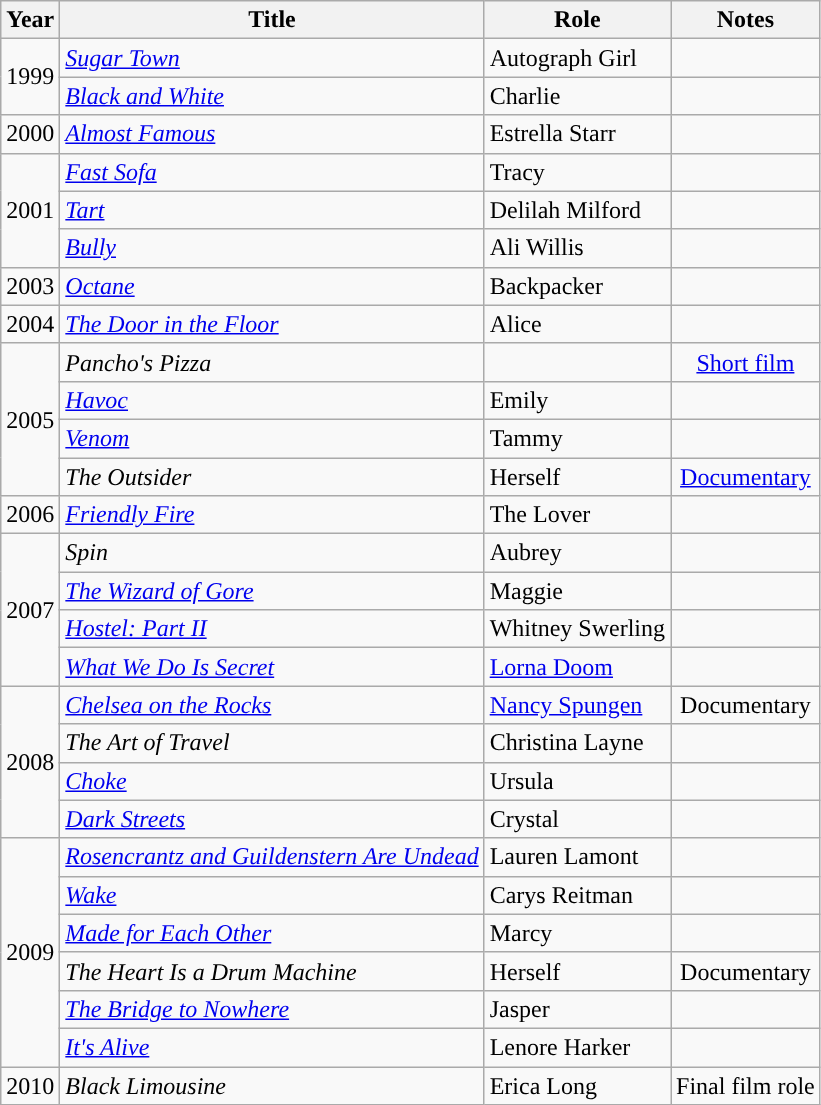<table class="wikitable sortable">
<tr>
<th>Year</th>
<th>Title</th>
<th>Role</th>
<th class="unsortable">Notes</th>
</tr>
<tr>
<td rowspan=2>1999</td>
<td><em><a href='#'>Sugar Town</a></em></td>
<td>Autograph Girl</td>
<td></td>
</tr>
<tr>
<td><em><a href='#'>Black and White</a></em></td>
<td>Charlie</td>
<td></td>
</tr>
<tr>
<td>2000</td>
<td><em><a href='#'>Almost Famous</a></em></td>
<td>Estrella Starr</td>
<td></td>
</tr>
<tr>
<td rowspan=3>2001</td>
<td><em><a href='#'>Fast Sofa</a></em></td>
<td>Tracy</td>
<td></td>
</tr>
<tr>
<td><em><a href='#'>Tart</a></em></td>
<td>Delilah Milford</td>
<td></td>
</tr>
<tr>
<td><em><a href='#'>Bully</a></em></td>
<td>Ali Willis</td>
<td></td>
</tr>
<tr>
<td>2003</td>
<td><em><a href='#'>Octane</a></em></td>
<td>Backpacker</td>
<td></td>
</tr>
<tr>
<td>2004</td>
<td><em><a href='#'>The Door in the Floor</a></em></td>
<td>Alice</td>
<td></td>
</tr>
<tr>
<td rowspan=4>2005</td>
<td><em>Pancho's Pizza</em></td>
<td></td>
<td style="text-align:center;"><a href='#'>Short film</a></td>
</tr>
<tr>
<td><em><a href='#'>Havoc</a></em></td>
<td>Emily</td>
<td></td>
</tr>
<tr>
<td><em><a href='#'>Venom</a></em></td>
<td>Tammy</td>
<td></td>
</tr>
<tr>
<td><em>The Outsider</em></td>
<td>Herself</td>
<td style="text-align:center;"><a href='#'>Documentary</a></td>
</tr>
<tr>
<td>2006</td>
<td><em><a href='#'>Friendly Fire</a></em></td>
<td>The Lover</td>
<td></td>
</tr>
<tr>
<td rowspan=4>2007</td>
<td><em>Spin</em></td>
<td>Aubrey</td>
<td></td>
</tr>
<tr>
<td><em><a href='#'>The Wizard of Gore</a></em></td>
<td>Maggie</td>
<td></td>
</tr>
<tr>
<td><em><a href='#'>Hostel: Part II</a></em></td>
<td>Whitney Swerling</td>
<td></td>
</tr>
<tr>
<td><em><a href='#'>What We Do Is Secret</a></em></td>
<td><a href='#'>Lorna Doom</a></td>
<td></td>
</tr>
<tr>
<td rowspan=4>2008</td>
<td><em><a href='#'>Chelsea on the Rocks</a></em></td>
<td><a href='#'>Nancy Spungen</a></td>
<td style="text-align:center;">Documentary</td>
</tr>
<tr>
<td><em>The Art of Travel</em></td>
<td>Christina Layne</td>
<td></td>
</tr>
<tr>
<td><em><a href='#'>Choke</a></em></td>
<td>Ursula</td>
<td></td>
</tr>
<tr>
<td><em><a href='#'>Dark Streets</a></em></td>
<td>Crystal</td>
<td></td>
</tr>
<tr>
<td rowspan=6>2009</td>
<td><em><a href='#'>Rosencrantz and Guildenstern Are Undead</a></em></td>
<td>Lauren Lamont</td>
<td></td>
</tr>
<tr>
<td><em><a href='#'>Wake</a></em></td>
<td>Carys Reitman</td>
<td></td>
</tr>
<tr>
<td><em><a href='#'>Made for Each Other</a></em></td>
<td>Marcy</td>
<td></td>
</tr>
<tr>
<td><em>The Heart Is a Drum Machine</em></td>
<td>Herself</td>
<td style="text-align:center;">Documentary</td>
</tr>
<tr>
<td><em><a href='#'>The Bridge to Nowhere</a></em></td>
<td>Jasper</td>
<td></td>
</tr>
<tr>
<td><em><a href='#'>It's Alive</a></em></td>
<td>Lenore Harker</td>
<td></td>
</tr>
<tr>
<td>2010</td>
<td><em>Black Limousine</em></td>
<td>Erica Long</td>
<td>Final film role</td>
</tr>
</table>
